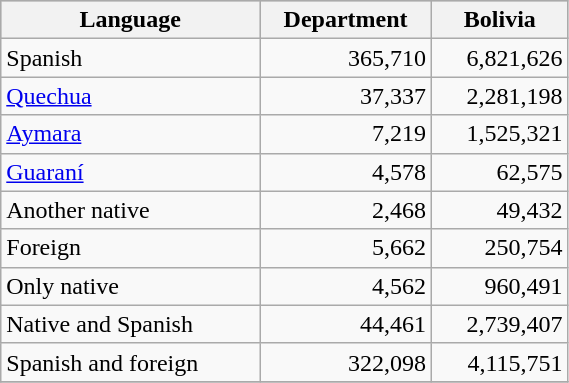<table class="wikitable" border="1" style="width:30%;" border="1">
<tr bgcolor=silver>
<th><strong>Language</strong></th>
<th><strong>Department</strong></th>
<th><strong>Bolivia</strong></th>
</tr>
<tr>
<td>Spanish</td>
<td align="right">365,710</td>
<td align="right">6,821,626</td>
</tr>
<tr>
<td><a href='#'>Quechua</a></td>
<td align="right">37,337</td>
<td align="right">2,281,198</td>
</tr>
<tr>
<td><a href='#'>Aymara</a></td>
<td align="right">7,219</td>
<td align="right">1,525,321</td>
</tr>
<tr>
<td><a href='#'>Guaraní</a></td>
<td align="right">4,578</td>
<td align="right">62,575</td>
</tr>
<tr>
<td>Another native</td>
<td align="right">2,468</td>
<td align="right">49,432</td>
</tr>
<tr>
<td>Foreign</td>
<td align="right">5,662</td>
<td align="right">250,754</td>
</tr>
<tr>
<td>Only native</td>
<td align="right">4,562</td>
<td align="right">960,491</td>
</tr>
<tr>
<td>Native and Spanish</td>
<td align="right">44,461</td>
<td align="right">2,739,407</td>
</tr>
<tr>
<td>Spanish and foreign</td>
<td align="right">322,098</td>
<td align="right">4,115,751</td>
</tr>
<tr>
</tr>
</table>
